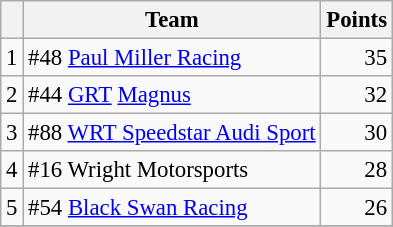<table class="wikitable" style="font-size: 95%;">
<tr>
<th scope="col"></th>
<th scope="col">Team</th>
<th scope="col">Points</th>
</tr>
<tr>
<td align=center>1</td>
<td> #48 <a href='#'>Paul Miller Racing</a></td>
<td align=right>35</td>
</tr>
<tr>
<td align=center>2</td>
<td> #44 <a href='#'>GRT</a> <a href='#'>Magnus</a></td>
<td align=right>32</td>
</tr>
<tr>
<td align=center>3</td>
<td> #88 <a href='#'>WRT Speedstar Audi Sport</a></td>
<td align=right>30</td>
</tr>
<tr>
<td align=center>4</td>
<td> #16 Wright Motorsports</td>
<td align=right>28</td>
</tr>
<tr>
<td align=center>5</td>
<td> #54 <a href='#'>Black Swan Racing</a></td>
<td align=right>26</td>
</tr>
<tr>
</tr>
</table>
